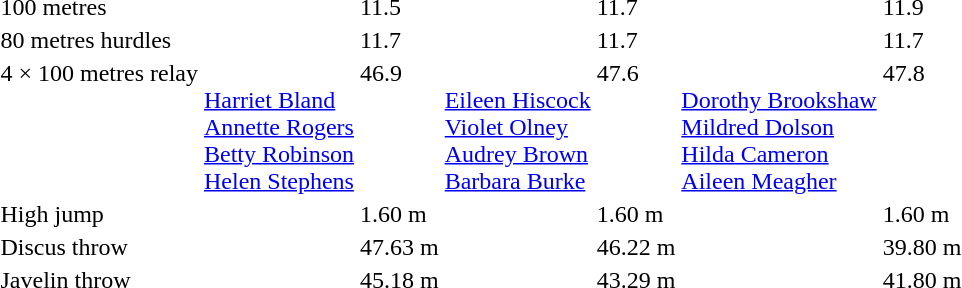<table>
<tr valign="top">
<td>100 metres<br></td>
<td></td>
<td>11.5</td>
<td></td>
<td>11.7</td>
<td></td>
<td>11.9</td>
</tr>
<tr>
<td>80 metres hurdles<br></td>
<td></td>
<td>11.7</td>
<td></td>
<td>11.7</td>
<td></td>
<td>11.7</td>
</tr>
<tr valign="top">
<td>4 × 100 metres relay<br></td>
<td><br><a href='#'>Harriet Bland</a><br><a href='#'>Annette Rogers</a><br><a href='#'>Betty Robinson</a><br><a href='#'>Helen Stephens</a></td>
<td>46.9</td>
<td><br><a href='#'>Eileen Hiscock</a><br><a href='#'>Violet Olney</a><br><a href='#'>Audrey Brown</a><br><a href='#'>Barbara Burke</a></td>
<td>47.6</td>
<td><br><a href='#'>Dorothy Brookshaw</a><br><a href='#'>Mildred Dolson</a><br><a href='#'>Hilda Cameron</a><br><a href='#'>Aileen Meagher</a></td>
<td>47.8</td>
</tr>
<tr>
<td>High jump<br></td>
<td></td>
<td>1.60 m</td>
<td></td>
<td>1.60 m</td>
<td></td>
<td>1.60 m</td>
</tr>
<tr>
<td>Discus throw<br></td>
<td></td>
<td>47.63 m</td>
<td></td>
<td>46.22 m</td>
<td></td>
<td>39.80 m</td>
</tr>
<tr>
<td>Javelin throw<br></td>
<td></td>
<td>45.18 m</td>
<td></td>
<td>43.29 m</td>
<td></td>
<td>41.80 m</td>
</tr>
</table>
